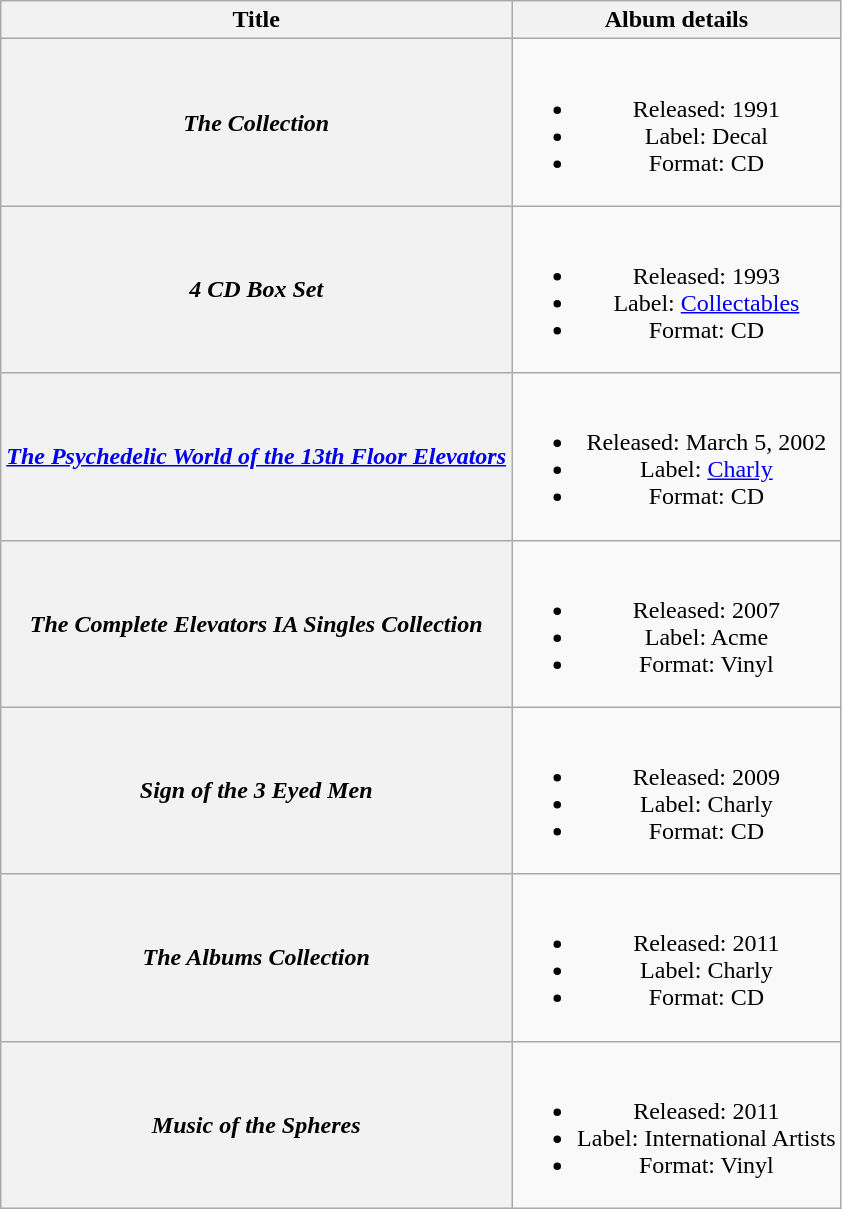<table class="wikitable plainrowheaders" style="text-align:center;">
<tr>
<th>Title</th>
<th>Album details</th>
</tr>
<tr>
<th scope="row"><em>The Collection</em></th>
<td><br><ul><li>Released: 1991</li><li>Label: Decal</li><li>Format: CD</li></ul></td>
</tr>
<tr>
<th scope="row"><em>4 CD Box Set</em></th>
<td><br><ul><li>Released: 1993</li><li>Label: <a href='#'>Collectables</a></li><li>Format: CD</li></ul></td>
</tr>
<tr>
<th scope="row"><em><a href='#'>The Psychedelic World of the 13th Floor Elevators</a></em></th>
<td><br><ul><li>Released: March 5, 2002</li><li>Label: <a href='#'>Charly</a></li><li>Format: CD</li></ul></td>
</tr>
<tr>
<th scope="row"><em>The Complete Elevators IA Singles Collection</em></th>
<td><br><ul><li>Released: 2007</li><li>Label: Acme</li><li>Format: Vinyl</li></ul></td>
</tr>
<tr>
<th scope="row"><em>Sign of the 3 Eyed Men</em></th>
<td><br><ul><li>Released: 2009</li><li>Label: Charly</li><li>Format: CD</li></ul></td>
</tr>
<tr>
<th scope="row"><em>The Albums Collection</em></th>
<td><br><ul><li>Released: 2011</li><li>Label: Charly</li><li>Format: CD</li></ul></td>
</tr>
<tr>
<th scope="row"><em>Music of the Spheres</em></th>
<td><br><ul><li>Released: 2011</li><li>Label: International Artists</li><li>Format: Vinyl</li></ul></td>
</tr>
</table>
